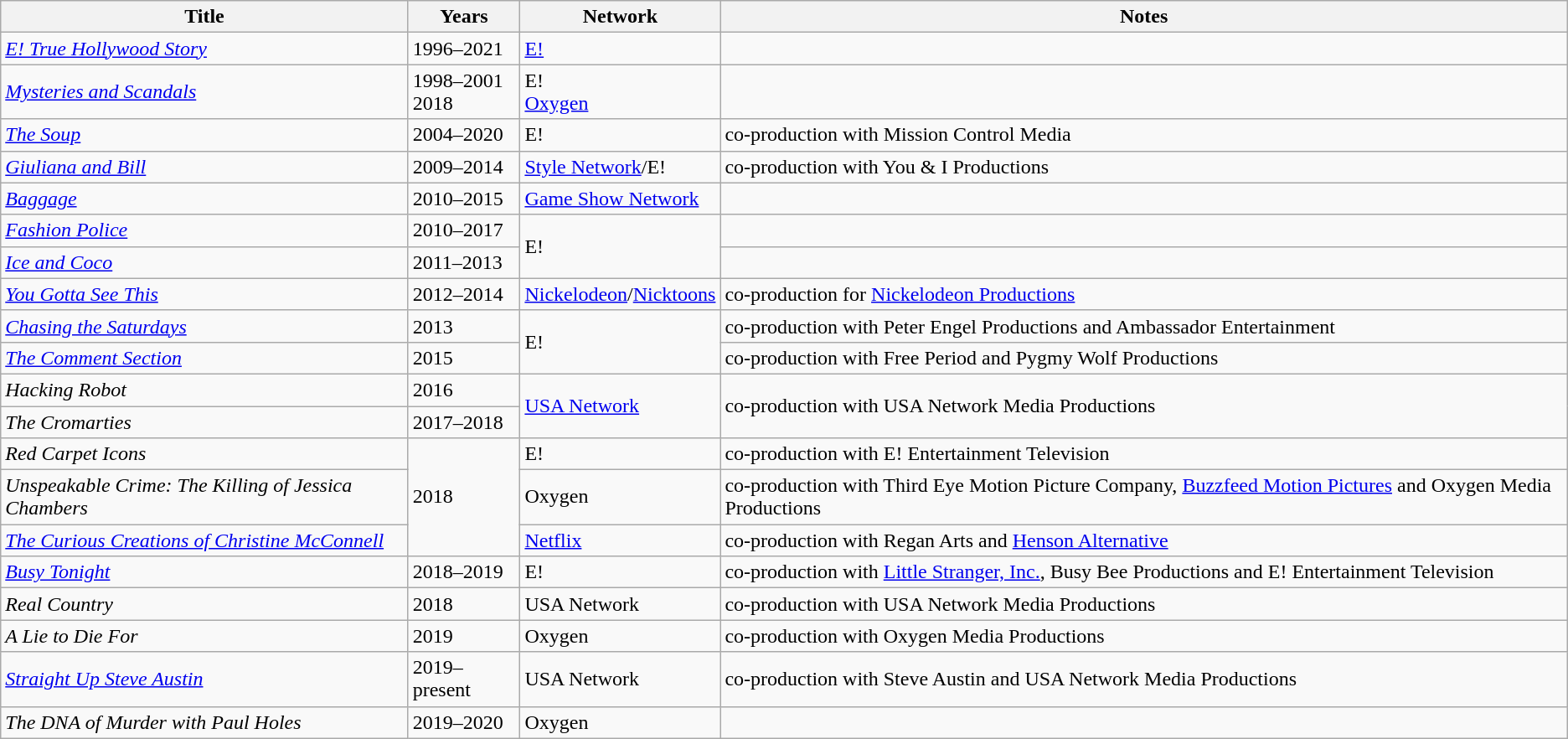<table class="wikitable sortable">
<tr>
<th>Title</th>
<th>Years</th>
<th>Network</th>
<th>Notes</th>
</tr>
<tr>
<td><em><a href='#'>E! True Hollywood Story</a></em></td>
<td>1996–2021</td>
<td><a href='#'>E!</a></td>
<td></td>
</tr>
<tr>
<td><em><a href='#'>Mysteries and Scandals</a></em></td>
<td>1998–2001<br>2018</td>
<td>E!<br><a href='#'>Oxygen</a></td>
<td></td>
</tr>
<tr>
<td><em><a href='#'>The Soup</a></em></td>
<td>2004–2020</td>
<td>E!</td>
<td>co-production with Mission Control Media</td>
</tr>
<tr>
<td><em><a href='#'>Giuliana and Bill</a></em></td>
<td>2009–2014</td>
<td><a href='#'>Style Network</a>/E!</td>
<td>co-production with You & I Productions</td>
</tr>
<tr>
<td><em><a href='#'>Baggage</a></em></td>
<td>2010–2015</td>
<td><a href='#'>Game Show Network</a></td>
<td></td>
</tr>
<tr>
<td><em><a href='#'>Fashion Police</a></em></td>
<td>2010–2017</td>
<td rowspan="2">E!</td>
<td></td>
</tr>
<tr>
<td><em><a href='#'>Ice and Coco</a></em></td>
<td>2011–2013</td>
<td></td>
</tr>
<tr>
<td><em><a href='#'>You Gotta See This</a></em></td>
<td>2012–2014</td>
<td><a href='#'>Nickelodeon</a>/<a href='#'>Nicktoons</a></td>
<td>co-production for <a href='#'>Nickelodeon Productions</a></td>
</tr>
<tr>
<td><em><a href='#'>Chasing the Saturdays</a></em></td>
<td>2013</td>
<td rowspan="2">E!</td>
<td>co-production with Peter Engel Productions and Ambassador Entertainment</td>
</tr>
<tr>
<td><em><a href='#'>The Comment Section</a></em></td>
<td>2015</td>
<td>co-production with Free Period and Pygmy Wolf Productions</td>
</tr>
<tr>
<td><em>Hacking Robot</em></td>
<td>2016</td>
<td rowspan="2"><a href='#'>USA Network</a></td>
<td rowspan="2">co-production with USA Network Media Productions</td>
</tr>
<tr>
<td><em>The Cromarties</em></td>
<td>2017–2018</td>
</tr>
<tr>
<td><em>Red Carpet Icons</em></td>
<td rowspan="3">2018</td>
<td>E!</td>
<td>co-production with E! Entertainment Television</td>
</tr>
<tr>
<td><em>Unspeakable Crime: The Killing of Jessica Chambers</em></td>
<td>Oxygen</td>
<td>co-production with Third Eye Motion Picture Company, <a href='#'>Buzzfeed Motion Pictures</a> and Oxygen Media Productions</td>
</tr>
<tr>
<td><em><a href='#'>The Curious Creations of Christine McConnell</a></em></td>
<td><a href='#'>Netflix</a></td>
<td>co-production with Regan Arts and <a href='#'>Henson Alternative</a></td>
</tr>
<tr>
<td><em><a href='#'>Busy Tonight</a></em></td>
<td>2018–2019</td>
<td>E!</td>
<td>co-production with <a href='#'>Little Stranger, Inc.</a>, Busy Bee Productions and E! Entertainment Television</td>
</tr>
<tr>
<td><em>Real Country</em></td>
<td>2018</td>
<td>USA Network</td>
<td>co-production with USA Network Media Productions</td>
</tr>
<tr>
<td><em>A Lie to Die For</em></td>
<td>2019</td>
<td>Oxygen</td>
<td>co-production with Oxygen Media Productions</td>
</tr>
<tr>
<td><em><a href='#'>Straight Up Steve Austin</a></em></td>
<td>2019–present</td>
<td>USA Network</td>
<td>co-production with Steve Austin and USA Network Media Productions</td>
</tr>
<tr>
<td><em>The DNA of Murder with Paul Holes</em></td>
<td>2019–2020</td>
<td>Oxygen</td>
<td></td>
</tr>
</table>
